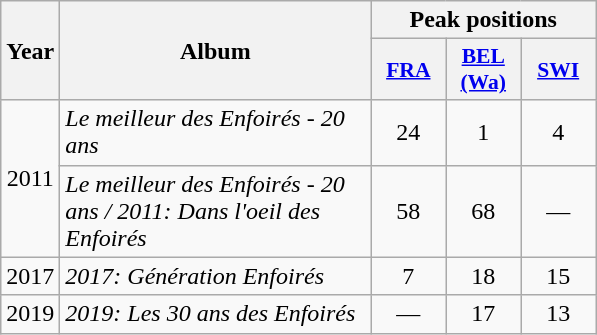<table class="wikitable">
<tr>
<th align="center" rowspan="2" width="10">Year</th>
<th align="center" rowspan="2" width="200">Album</th>
<th align="center" colspan="3" width="20">Peak positions</th>
</tr>
<tr>
<th scope="col" style="width:3em;font-size:90%;"><a href='#'>FRA</a><br></th>
<th scope="col" style="width:3em;font-size:90%;"><a href='#'>BEL <br>(Wa)</a><br></th>
<th scope="col" style="width:3em;font-size:90%;"><a href='#'>SWI</a><br></th>
</tr>
<tr>
<td style="text-align:center;" rowspan="2">2011</td>
<td><em>Le meilleur des Enfoirés - 20 ans</em></td>
<td style="text-align:center;">24</td>
<td style="text-align:center;">1</td>
<td style="text-align:center;">4</td>
</tr>
<tr>
<td><em>Le meilleur des Enfoirés - 20 ans / 2011: Dans l'oeil des Enfoirés</em></td>
<td style="text-align:center;">58</td>
<td style="text-align:center;">68</td>
<td style="text-align:center;">—</td>
</tr>
<tr>
<td style="text-align:center;">2017</td>
<td><em>2017: Génération Enfoirés</em></td>
<td style="text-align:center;">7</td>
<td style="text-align:center;">18</td>
<td style="text-align:center;">15</td>
</tr>
<tr>
<td style="text-align:center;">2019</td>
<td><em>2019: Les 30 ans des Enfoirés</em></td>
<td style="text-align:center;">—</td>
<td style="text-align:center;">17</td>
<td style="text-align:center;">13</td>
</tr>
</table>
